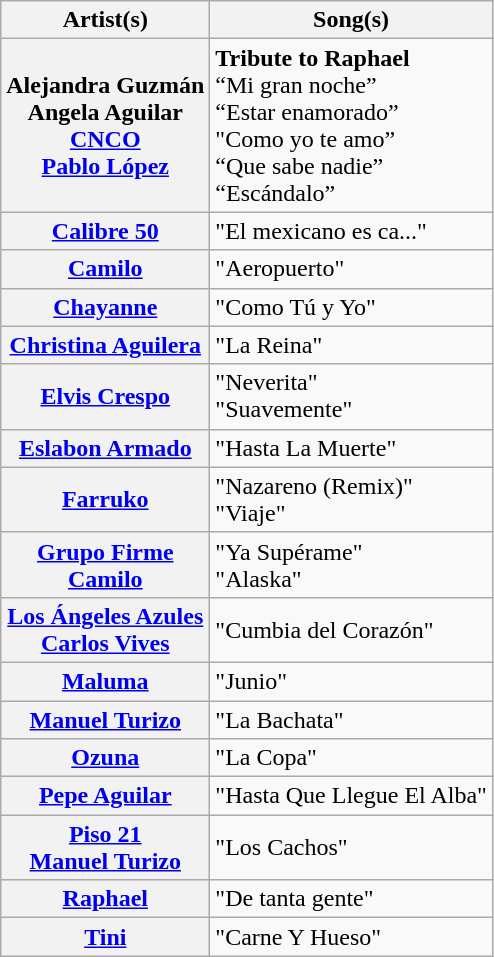<table class="wikitable plainrowheaders">
<tr>
<th scope="col">Artist(s)</th>
<th scope="col">Song(s)</th>
</tr>
<tr>
<th scope="row">Alejandra Guzmán<br>Angela Aguilar<br><a href='#'>CNCO</a><br><a href='#'>Pablo López</a></th>
<td><strong>Tribute to Raphael</strong><br>“Mi gran noche”<br>“Estar enamorado”<br>"Como yo te amo”<br>“Que sabe nadie”<br>“Escándalo”</td>
</tr>
<tr>
<th scope="row"><a href='#'>Calibre 50</a></th>
<td>"El mexicano es ca..."</td>
</tr>
<tr>
<th scope="row"><a href='#'>Camilo</a></th>
<td>"Aeropuerto"</td>
</tr>
<tr>
<th scope="row"><a href='#'>Chayanne</a></th>
<td>"Como Tú y Yo"</td>
</tr>
<tr>
<th scope="row"><a href='#'>Christina Aguilera</a></th>
<td>"La Reina"</td>
</tr>
<tr>
<th scope="row"><a href='#'>Elvis Crespo</a></th>
<td>"Neverita"<br>"Suavemente"</td>
</tr>
<tr>
<th scope="row"><a href='#'>Eslabon Armado</a></th>
<td>"Hasta La Muerte"</td>
</tr>
<tr>
<th scope="row"><a href='#'>Farruko</a></th>
<td>"Nazareno (Remix)"<br>"Viaje"</td>
</tr>
<tr>
<th scope="row"><a href='#'>Grupo Firme</a><br><a href='#'>Camilo</a></th>
<td>"Ya Supérame"<br>"Alaska"</td>
</tr>
<tr>
<th scope="row"><a href='#'>Los Ángeles Azules</a><br><a href='#'>Carlos Vives</a></th>
<td>"Cumbia del Corazón"</td>
</tr>
<tr>
<th scope="row"><a href='#'>Maluma</a></th>
<td>"Junio"</td>
</tr>
<tr>
<th scope="row"><a href='#'>Manuel Turizo</a></th>
<td>"La Bachata"</td>
</tr>
<tr>
<th scope="row"><a href='#'>Ozuna</a></th>
<td>"La Copa"</td>
</tr>
<tr>
<th scope="row"><a href='#'>Pepe Aguilar</a></th>
<td>"Hasta Que Llegue El Alba"</td>
</tr>
<tr>
<th scope="row"><a href='#'>Piso 21</a><br><a href='#'>Manuel Turizo</a></th>
<td>"Los Cachos"</td>
</tr>
<tr>
<th scope="row"><a href='#'>Raphael</a></th>
<td>"De tanta gente"</td>
</tr>
<tr>
<th scope="row"><a href='#'>Tini</a></th>
<td>"Carne Y Hueso"</td>
</tr>
</table>
